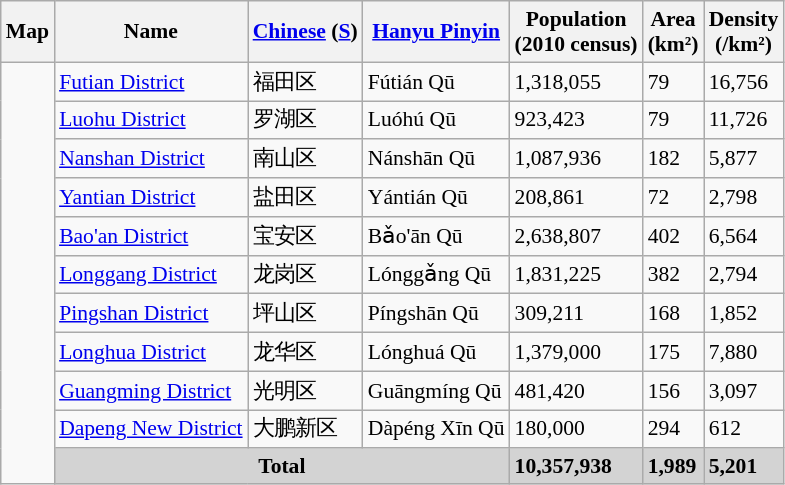<table class="wikitable"  style="font-size:90%;">
<tr>
<th>Map</th>
<th>Name</th>
<th><a href='#'>Chinese</a> (<a href='#'>S</a>)</th>
<th><a href='#'>Hanyu Pinyin</a></th>
<th>Population<br>(2010 census)</th>
<th>Area<br>(km²)</th>
<th>Density<br>(/km²)</th>
</tr>
<tr>
<td rowspan="11" align=center><div><br> 











</div></td>
<td><a href='#'>Futian District</a></td>
<td>福田区</td>
<td>Fútián Qū</td>
<td>1,318,055</td>
<td>79</td>
<td>16,756</td>
</tr>
<tr>
<td><a href='#'>Luohu District</a></td>
<td>罗湖区</td>
<td>Luóhú Qū</td>
<td>923,423</td>
<td>79</td>
<td>11,726</td>
</tr>
<tr>
<td><a href='#'>Nanshan District</a></td>
<td>南山区</td>
<td>Nánshān Qū</td>
<td>1,087,936</td>
<td>182</td>
<td>5,877</td>
</tr>
<tr>
<td><a href='#'>Yantian District</a></td>
<td>盐田区</td>
<td>Yántián Qū</td>
<td>208,861</td>
<td>72</td>
<td>2,798</td>
</tr>
<tr>
<td><a href='#'>Bao'an District</a></td>
<td>宝安区</td>
<td>Bǎo'ān Qū</td>
<td>2,638,807</td>
<td>402</td>
<td>6,564</td>
</tr>
<tr>
<td><a href='#'>Longgang District</a></td>
<td>龙岗区</td>
<td>Lónggǎng Qū</td>
<td>1,831,225</td>
<td>382</td>
<td>2,794</td>
</tr>
<tr>
<td><a href='#'>Pingshan District</a></td>
<td>坪山区</td>
<td>Píngshān Qū</td>
<td>309,211</td>
<td>168</td>
<td>1,852</td>
</tr>
<tr>
<td><a href='#'>Longhua District</a></td>
<td>龙华区</td>
<td>Lónghuá Qū</td>
<td>1,379,000</td>
<td>175</td>
<td>7,880</td>
</tr>
<tr>
<td><a href='#'>Guangming District</a></td>
<td>光明区</td>
<td>Guāngmíng Qū</td>
<td>481,420</td>
<td>156</td>
<td>3,097</td>
</tr>
<tr>
<td><a href='#'>Dapeng New District</a></td>
<td>大鹏新区</td>
<td>Dàpéng Xīn Qū</td>
<td>180,000</td>
<td>294</td>
<td>612</td>
</tr>
<tr style="background:#d3d3d3;">
<td colspan="3"  style="text-align:center; "><strong>Total</strong></td>
<td><strong>10,357,938</strong></td>
<td><strong>1,989</strong></td>
<td><strong>5,201</strong></td>
</tr>
</table>
